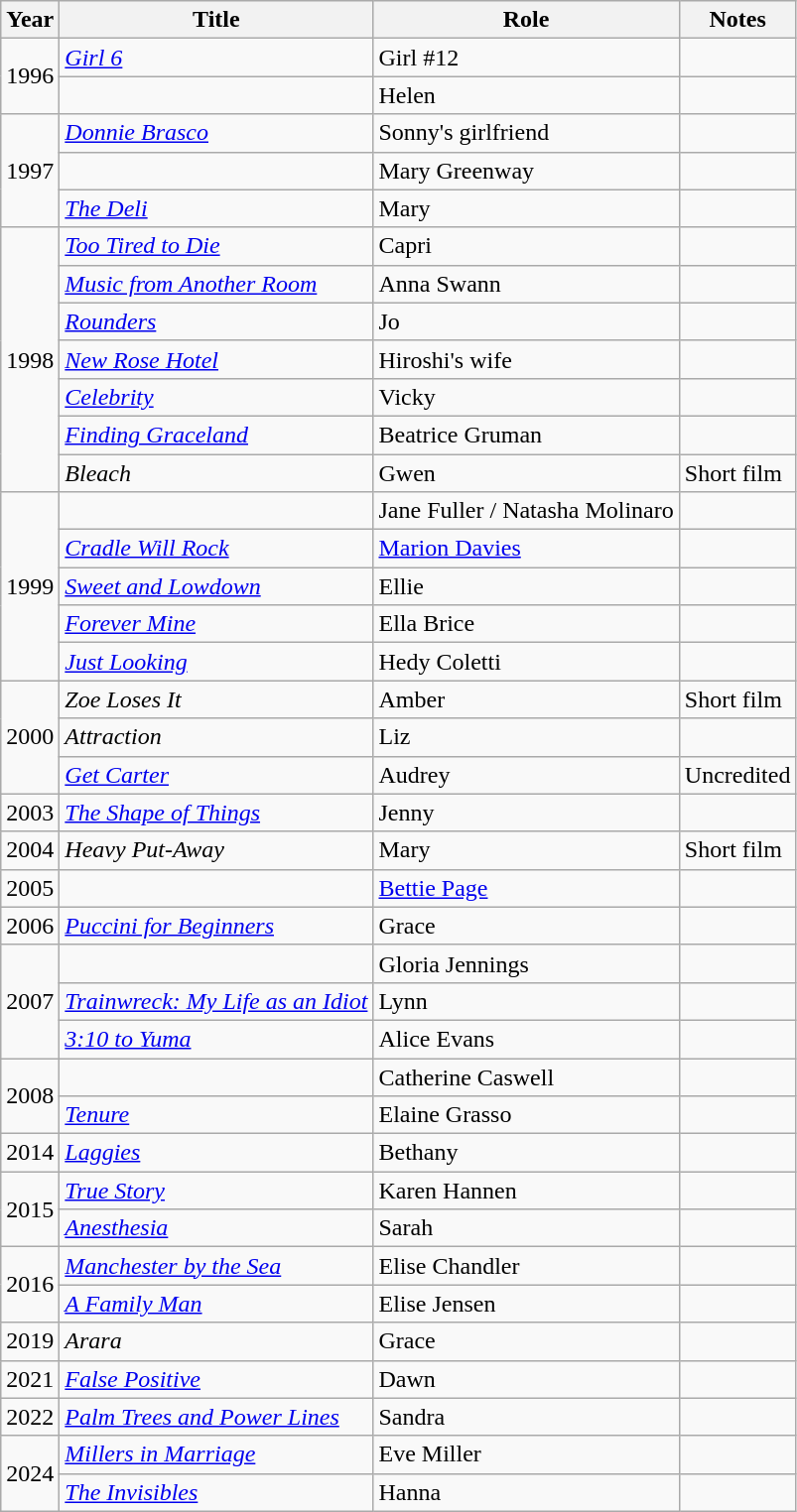<table class="wikitable sortable">
<tr>
<th>Year</th>
<th>Title</th>
<th>Role</th>
<th class="unsortable">Notes</th>
</tr>
<tr>
<td rowspan="2">1996</td>
<td><em><a href='#'>Girl 6</a></em></td>
<td>Girl #12</td>
<td></td>
</tr>
<tr>
<td><em></em></td>
<td>Helen</td>
<td></td>
</tr>
<tr>
<td rowspan="3">1997</td>
<td><em><a href='#'>Donnie Brasco</a></em></td>
<td>Sonny's girlfriend</td>
<td></td>
</tr>
<tr>
<td><em></em></td>
<td>Mary Greenway</td>
<td></td>
</tr>
<tr>
<td><em><a href='#'>The Deli</a></em></td>
<td>Mary</td>
<td></td>
</tr>
<tr>
<td rowspan="7">1998</td>
<td><em><a href='#'>Too Tired to Die</a></em></td>
<td>Capri</td>
<td></td>
</tr>
<tr>
<td><em><a href='#'>Music from Another Room</a></em></td>
<td>Anna Swann</td>
<td></td>
</tr>
<tr>
<td><em><a href='#'>Rounders</a></em></td>
<td>Jo</td>
<td></td>
</tr>
<tr>
<td><em><a href='#'>New Rose Hotel</a></em></td>
<td>Hiroshi's wife</td>
<td></td>
</tr>
<tr>
<td><em><a href='#'>Celebrity</a></em></td>
<td>Vicky</td>
<td></td>
</tr>
<tr>
<td><em><a href='#'>Finding Graceland</a></em></td>
<td>Beatrice Gruman</td>
<td></td>
</tr>
<tr>
<td><em>Bleach</em></td>
<td>Gwen</td>
<td>Short film</td>
</tr>
<tr>
<td rowspan="5">1999</td>
<td><em></em></td>
<td>Jane Fuller / Natasha Molinaro</td>
<td></td>
</tr>
<tr>
<td><em><a href='#'>Cradle Will Rock</a></em></td>
<td><a href='#'>Marion Davies</a></td>
<td></td>
</tr>
<tr>
<td><em><a href='#'>Sweet and Lowdown</a></em></td>
<td>Ellie</td>
<td></td>
</tr>
<tr>
<td><em><a href='#'>Forever Mine</a></em></td>
<td>Ella Brice</td>
<td></td>
</tr>
<tr>
<td><em><a href='#'>Just Looking</a></em></td>
<td>Hedy Coletti</td>
<td></td>
</tr>
<tr>
<td rowspan="3">2000</td>
<td><em>Zoe Loses It</em></td>
<td>Amber</td>
<td>Short film</td>
</tr>
<tr>
<td><em>Attraction</em></td>
<td>Liz</td>
<td></td>
</tr>
<tr>
<td><em><a href='#'>Get Carter</a></em></td>
<td>Audrey</td>
<td>Uncredited</td>
</tr>
<tr>
<td>2003</td>
<td><em><a href='#'>The Shape of Things</a></em></td>
<td>Jenny</td>
<td></td>
</tr>
<tr>
<td>2004</td>
<td><em>Heavy Put-Away</em></td>
<td>Mary</td>
<td>Short film</td>
</tr>
<tr>
<td>2005</td>
<td><em></em></td>
<td><a href='#'>Bettie Page</a></td>
<td></td>
</tr>
<tr>
<td>2006</td>
<td><em><a href='#'>Puccini for Beginners</a></em></td>
<td>Grace</td>
<td></td>
</tr>
<tr>
<td rowspan="3">2007</td>
<td><em></em></td>
<td>Gloria Jennings</td>
<td></td>
</tr>
<tr>
<td><em><a href='#'>Trainwreck: My Life as an Idiot</a></em></td>
<td>Lynn</td>
<td></td>
</tr>
<tr>
<td><em><a href='#'>3:10 to Yuma</a></em></td>
<td>Alice Evans</td>
<td></td>
</tr>
<tr>
<td rowspan="2">2008</td>
<td><em></em></td>
<td>Catherine Caswell</td>
<td></td>
</tr>
<tr>
<td><em><a href='#'>Tenure</a></em></td>
<td>Elaine Grasso</td>
<td></td>
</tr>
<tr>
<td>2014</td>
<td><em><a href='#'>Laggies</a></em></td>
<td>Bethany</td>
<td></td>
</tr>
<tr>
<td rowspan="2">2015</td>
<td><em><a href='#'>True Story</a></em></td>
<td>Karen Hannen</td>
<td></td>
</tr>
<tr>
<td><em><a href='#'>Anesthesia</a></em></td>
<td>Sarah</td>
<td></td>
</tr>
<tr>
<td rowspan="2">2016</td>
<td><em><a href='#'>Manchester by the Sea</a></em></td>
<td>Elise Chandler</td>
<td></td>
</tr>
<tr>
<td><em><a href='#'>A Family Man</a></em></td>
<td>Elise Jensen</td>
<td></td>
</tr>
<tr>
<td>2019</td>
<td><em>Arara</em></td>
<td>Grace</td>
<td></td>
</tr>
<tr>
<td>2021</td>
<td><em><a href='#'>False Positive</a></em></td>
<td>Dawn</td>
<td></td>
</tr>
<tr>
<td>2022</td>
<td><em><a href='#'>Palm Trees and Power Lines</a></em></td>
<td>Sandra</td>
<td></td>
</tr>
<tr>
<td rowspan=2>2024</td>
<td><em><a href='#'>Millers in Marriage</a></em></td>
<td>Eve Miller</td>
<td></td>
</tr>
<tr>
<td><em><a href='#'>The Invisibles</a></em></td>
<td>Hanna</td>
<td></td>
</tr>
</table>
